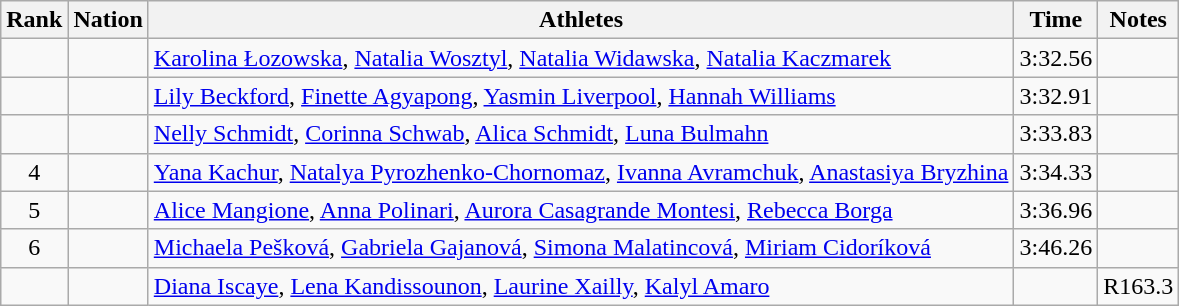<table class="wikitable sortable" style="text-align:center">
<tr>
<th>Rank</th>
<th>Nation</th>
<th>Athletes</th>
<th>Time</th>
<th>Notes</th>
</tr>
<tr>
<td></td>
<td align=left></td>
<td align=left><a href='#'>Karolina Łozowska</a>, <a href='#'>Natalia Wosztyl</a>, <a href='#'>Natalia Widawska</a>, <a href='#'>Natalia Kaczmarek</a></td>
<td>3:32.56</td>
<td></td>
</tr>
<tr>
<td></td>
<td align=left></td>
<td align=left><a href='#'>Lily Beckford</a>, <a href='#'>Finette Agyapong</a>, <a href='#'>Yasmin Liverpool</a>, <a href='#'>Hannah Williams</a></td>
<td>3:32.91</td>
<td></td>
</tr>
<tr>
<td></td>
<td align=left></td>
<td align=left><a href='#'>Nelly Schmidt</a>, <a href='#'>Corinna Schwab</a>, <a href='#'>Alica Schmidt</a>, <a href='#'>Luna Bulmahn</a></td>
<td>3:33.83</td>
<td></td>
</tr>
<tr>
<td>4</td>
<td align=left></td>
<td align=left><a href='#'>Yana Kachur</a>, <a href='#'>Natalya Pyrozhenko-Chornomaz</a>, <a href='#'>Ivanna Avramchuk</a>, <a href='#'>Anastasiya Bryzhina</a></td>
<td>3:34.33</td>
<td></td>
</tr>
<tr>
<td>5</td>
<td align=left></td>
<td align=left><a href='#'>Alice Mangione</a>, <a href='#'>Anna Polinari</a>, <a href='#'>Aurora Casagrande Montesi</a>, <a href='#'>Rebecca Borga</a></td>
<td>3:36.96</td>
<td></td>
</tr>
<tr>
<td>6</td>
<td align=left></td>
<td align=left><a href='#'>Michaela Pešková</a>, <a href='#'>Gabriela Gajanová</a>, <a href='#'>Simona Malatincová</a>, <a href='#'>Miriam Cidoríková</a></td>
<td>3:46.26</td>
<td></td>
</tr>
<tr>
<td></td>
<td align=left></td>
<td align=left><a href='#'>Diana Iscaye</a>, <a href='#'>Lena Kandissounon</a>, <a href='#'>Laurine Xailly</a>, <a href='#'>Kalyl Amaro</a></td>
<td></td>
<td>R163.3</td>
</tr>
</table>
